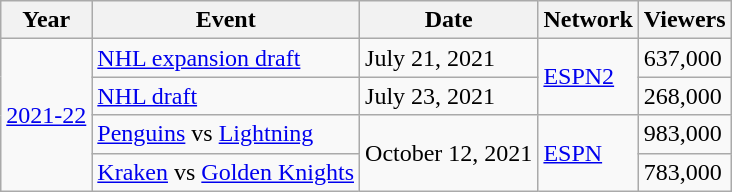<table class="wikitable">
<tr>
<th>Year</th>
<th>Event</th>
<th>Date</th>
<th>Network</th>
<th>Viewers</th>
</tr>
<tr>
<td rowspan=4><a href='#'>2021-22</a></td>
<td><a href='#'>NHL expansion draft</a></td>
<td>July 21, 2021</td>
<td rowspan=2><a href='#'>ESPN2</a></td>
<td>637,000</td>
</tr>
<tr>
<td><a href='#'>NHL draft</a></td>
<td>July 23, 2021</td>
<td>268,000</td>
</tr>
<tr>
<td><a href='#'>Penguins</a> vs <a href='#'>Lightning</a></td>
<td rowspan=2>October 12, 2021</td>
<td rowspan=2><a href='#'>ESPN</a></td>
<td>983,000</td>
</tr>
<tr>
<td><a href='#'>Kraken</a> vs <a href='#'>Golden Knights</a></td>
<td>783,000</td>
</tr>
</table>
